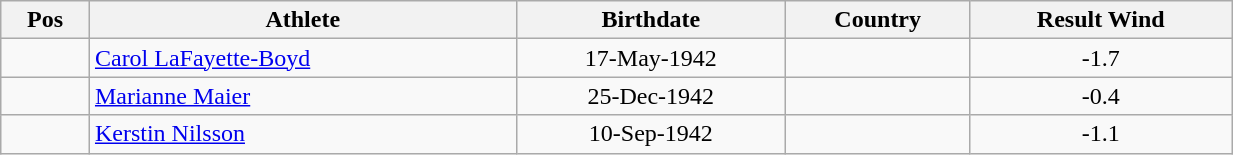<table class="wikitable"  style="text-align:center; width:65%;">
<tr>
<th>Pos</th>
<th>Athlete</th>
<th>Birthdate</th>
<th>Country</th>
<th>Result Wind</th>
</tr>
<tr>
<td align=center></td>
<td align=left><a href='#'>Carol LaFayette-Boyd</a></td>
<td>17-May-1942</td>
<td align=left></td>
<td> -1.7</td>
</tr>
<tr>
<td align=center></td>
<td align=left><a href='#'>Marianne Maier</a></td>
<td>25-Dec-1942</td>
<td align=left></td>
<td> -0.4</td>
</tr>
<tr>
<td align=center></td>
<td align=left><a href='#'>Kerstin Nilsson</a></td>
<td>10-Sep-1942</td>
<td align=left></td>
<td> -1.1</td>
</tr>
</table>
